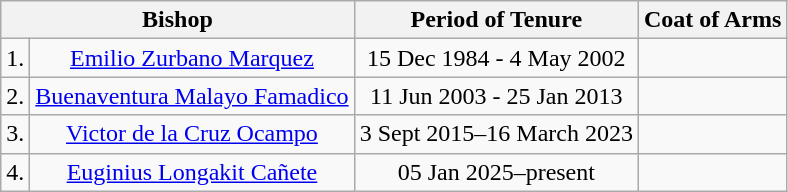<table class="wikitable" style="text-align:center;">
<tr>
<th colspan=2>Bishop</th>
<th>Period of Tenure</th>
<th>Coat of Arms</th>
</tr>
<tr>
<td>1.</td>
<td><a href='#'>Emilio Zurbano Marquez</a></td>
<td>15 Dec 1984 - 4 May 2002</td>
<td></td>
</tr>
<tr>
<td>2.</td>
<td><a href='#'>Buenaventura Malayo Famadico</a></td>
<td>11 Jun 2003 - 25 Jan 2013</td>
<td></td>
</tr>
<tr>
<td>3.</td>
<td><a href='#'>Victor de la Cruz Ocampo</a></td>
<td>3 Sept 2015–16 March 2023</td>
<td></td>
</tr>
<tr>
<td>4.</td>
<td><a href='#'>Euginius Longakit Cañete</a></td>
<td>05 Jan 2025–present</td>
<td></td>
</tr>
</table>
